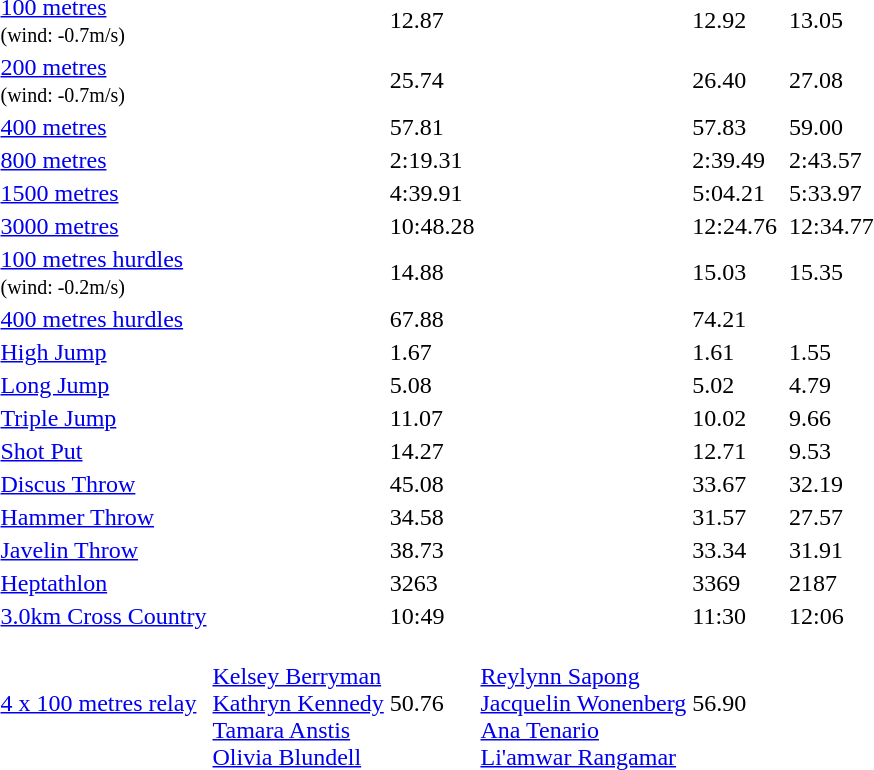<table>
<tr>
<td><a href='#'>100 metres</a> <br> <small>(wind: -0.7m/s)</small></td>
<td></td>
<td>12.87</td>
<td></td>
<td>12.92</td>
<td></td>
<td>13.05</td>
</tr>
<tr>
<td><a href='#'>200 metres</a> <br> <small>(wind: -0.7m/s)</small></td>
<td></td>
<td>25.74</td>
<td></td>
<td>26.40</td>
<td></td>
<td>27.08</td>
</tr>
<tr>
<td><a href='#'>400 metres</a></td>
<td></td>
<td>57.81</td>
<td></td>
<td>57.83</td>
<td></td>
<td>59.00</td>
</tr>
<tr>
<td><a href='#'>800 metres</a></td>
<td></td>
<td>2:19.31</td>
<td></td>
<td>2:39.49</td>
<td></td>
<td>2:43.57</td>
</tr>
<tr>
<td><a href='#'>1500 metres</a></td>
<td></td>
<td>4:39.91</td>
<td></td>
<td>5:04.21</td>
<td></td>
<td>5:33.97</td>
</tr>
<tr>
<td><a href='#'>3000 metres</a></td>
<td></td>
<td>10:48.28</td>
<td></td>
<td>12:24.76</td>
<td></td>
<td>12:34.77</td>
</tr>
<tr>
<td><a href='#'>100 metres hurdles</a> <br> <small>(wind: -0.2m/s)</small></td>
<td></td>
<td>14.88</td>
<td></td>
<td>15.03</td>
<td></td>
<td>15.35</td>
</tr>
<tr>
<td><a href='#'>400 metres hurdles</a></td>
<td></td>
<td>67.88</td>
<td></td>
<td>74.21</td>
<td></td>
<td></td>
</tr>
<tr>
<td><a href='#'>High Jump</a></td>
<td></td>
<td>1.67</td>
<td></td>
<td>1.61</td>
<td></td>
<td>1.55</td>
</tr>
<tr>
<td><a href='#'>Long Jump</a></td>
<td></td>
<td>5.08</td>
<td></td>
<td>5.02</td>
<td></td>
<td>4.79</td>
</tr>
<tr>
<td><a href='#'>Triple Jump</a></td>
<td></td>
<td>11.07</td>
<td></td>
<td>10.02</td>
<td></td>
<td>9.66</td>
</tr>
<tr>
<td><a href='#'>Shot Put</a></td>
<td></td>
<td>14.27</td>
<td></td>
<td>12.71</td>
<td></td>
<td>9.53</td>
</tr>
<tr>
<td><a href='#'>Discus Throw</a></td>
<td></td>
<td>45.08</td>
<td></td>
<td>33.67</td>
<td></td>
<td>32.19</td>
</tr>
<tr>
<td><a href='#'>Hammer Throw</a></td>
<td></td>
<td>34.58</td>
<td></td>
<td>31.57</td>
<td></td>
<td>27.57</td>
</tr>
<tr>
<td><a href='#'>Javelin Throw</a></td>
<td></td>
<td>38.73</td>
<td></td>
<td>33.34</td>
<td></td>
<td>31.91</td>
</tr>
<tr>
<td><a href='#'>Heptathlon</a></td>
<td></td>
<td>3263</td>
<td></td>
<td>3369</td>
<td></td>
<td>2187</td>
</tr>
<tr>
<td><a href='#'>3.0km Cross Country</a></td>
<td></td>
<td>10:49</td>
<td></td>
<td>11:30</td>
<td></td>
<td>12:06</td>
</tr>
<tr>
<td><a href='#'>4 x 100 metres relay</a></td>
<td> <br> <a href='#'>Kelsey Berryman</a> <br> <a href='#'>Kathryn Kennedy</a> <br> <a href='#'>Tamara Anstis</a> <br> <a href='#'>Olivia Blundell</a></td>
<td>50.76</td>
<td> <br> <a href='#'>Reylynn Sapong</a> <br> <a href='#'>Jacquelin Wonenberg</a> <br> <a href='#'>Ana Tenario</a> <br> <a href='#'>Li'amwar Rangamar</a></td>
<td>56.90</td>
<td></td>
<td></td>
</tr>
</table>
